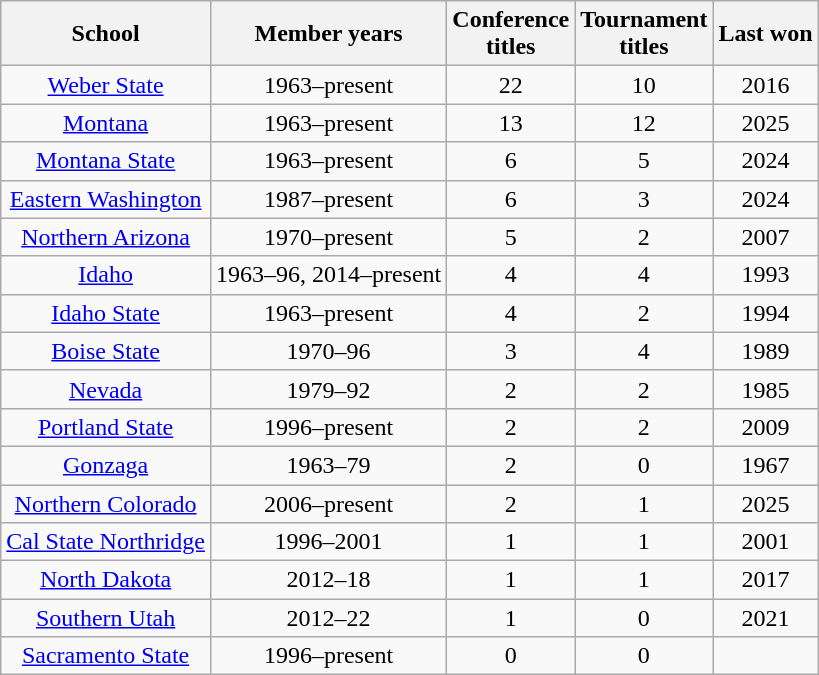<table class="wikitable sortable" style="text-align: center">
<tr>
<th>School</th>
<th>Member years</th>
<th>Conference<br>titles</th>
<th>Tournament<br>titles</th>
<th>Last won</th>
</tr>
<tr>
<td><a href='#'>Weber State</a></td>
<td>1963–present</td>
<td>22</td>
<td>10</td>
<td>2016</td>
</tr>
<tr>
<td><a href='#'>Montana</a></td>
<td>1963–present</td>
<td>13</td>
<td>12</td>
<td>2025</td>
</tr>
<tr>
<td><a href='#'>Montana State</a></td>
<td>1963–present</td>
<td>6</td>
<td>5</td>
<td>2024</td>
</tr>
<tr>
<td><a href='#'>Eastern Washington</a></td>
<td>1987–present</td>
<td>6</td>
<td>3</td>
<td>2024</td>
</tr>
<tr>
<td><a href='#'>Northern Arizona</a></td>
<td>1970–present</td>
<td>5</td>
<td>2</td>
<td>2007</td>
</tr>
<tr>
<td><a href='#'>Idaho</a></td>
<td>1963–96, 2014–present</td>
<td>4</td>
<td>4</td>
<td>1993</td>
</tr>
<tr>
<td><a href='#'>Idaho State</a></td>
<td>1963–present</td>
<td>4</td>
<td>2</td>
<td>1994</td>
</tr>
<tr>
<td><a href='#'>Boise State</a></td>
<td>1970–96</td>
<td>3</td>
<td>4</td>
<td>1989</td>
</tr>
<tr>
<td><a href='#'>Nevada</a></td>
<td>1979–92</td>
<td>2</td>
<td>2</td>
<td>1985</td>
</tr>
<tr>
<td><a href='#'>Portland State</a></td>
<td>1996–present</td>
<td>2</td>
<td>2</td>
<td>2009</td>
</tr>
<tr>
<td><a href='#'>Gonzaga</a></td>
<td>1963–79</td>
<td>2</td>
<td>0</td>
<td>1967</td>
</tr>
<tr>
<td><a href='#'>Northern Colorado</a></td>
<td>2006–present</td>
<td>2</td>
<td>1</td>
<td>2025</td>
</tr>
<tr>
<td><a href='#'>Cal State Northridge</a></td>
<td>1996–2001</td>
<td>1</td>
<td>1</td>
<td>2001</td>
</tr>
<tr>
<td><a href='#'>North Dakota</a></td>
<td>2012–18</td>
<td>1</td>
<td>1</td>
<td>2017</td>
</tr>
<tr>
<td><a href='#'>Southern Utah</a></td>
<td>2012–22</td>
<td>1</td>
<td>0</td>
<td>2021</td>
</tr>
<tr>
<td><a href='#'>Sacramento State</a></td>
<td>1996–present</td>
<td>0</td>
<td>0</td>
<td></td>
</tr>
</table>
